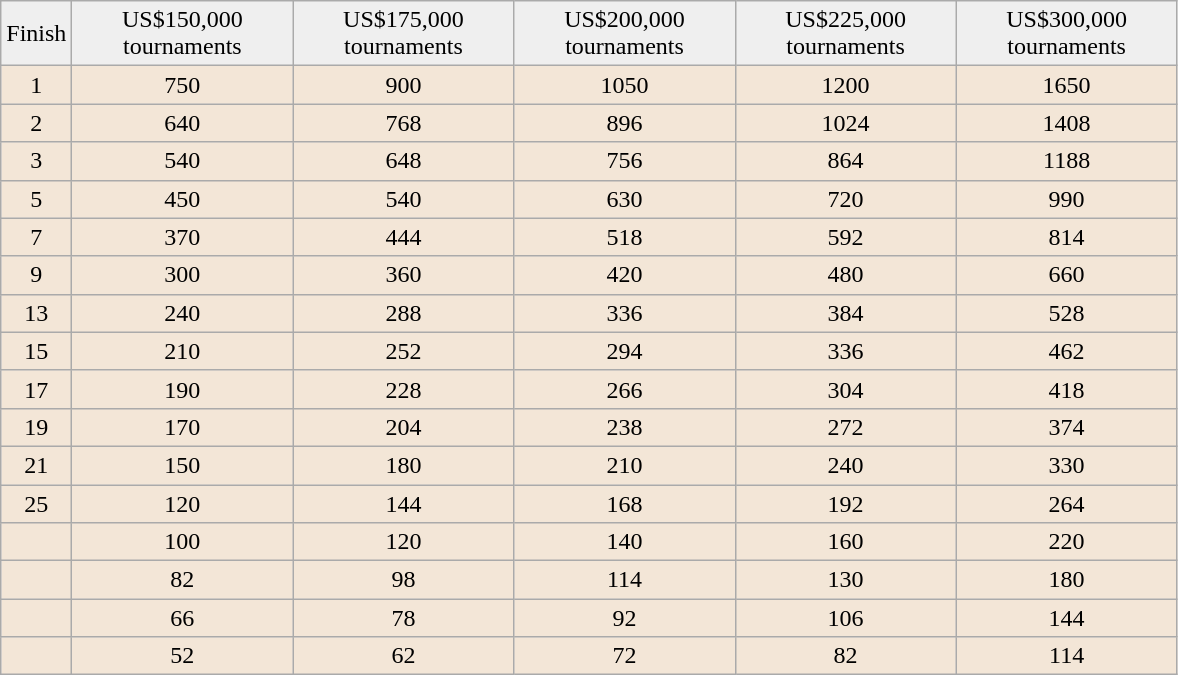<table class="wikitable">
<tr align=center>
<td style="background:#efefef;">Finish</td>
<td style="width:140px; background:#efefef;">US$150,000<br>tournaments</td>
<td style="width:140px; background:#efefef;">US$175,000<br>tournaments</td>
<td style="width:140px; background:#efefef;">US$200,000<br>tournaments</td>
<td style="width:140px; background:#efefef;">US$225,000<br>tournaments</td>
<td style="width:140px; background:#efefef;">US$300,000<br>tournaments</td>
</tr>
<tr style="text-align:center; background:#F3E6D7;">
<td>1</td>
<td>750</td>
<td>900</td>
<td>1050</td>
<td>1200</td>
<td>1650</td>
</tr>
<tr style="text-align:center; background:#F3E6D7;">
<td>2</td>
<td>640</td>
<td>768</td>
<td>896</td>
<td>1024</td>
<td>1408</td>
</tr>
<tr style="text-align:center; background:#F3E6D7;">
<td>3</td>
<td>540</td>
<td>648</td>
<td>756</td>
<td>864</td>
<td>1188</td>
</tr>
<tr style="text-align:center; background:#F3E6D7;">
<td>5</td>
<td>450</td>
<td>540</td>
<td>630</td>
<td>720</td>
<td>990</td>
</tr>
<tr style="text-align:center; background:#F3E6D7;">
<td>7</td>
<td>370</td>
<td>444</td>
<td>518</td>
<td>592</td>
<td>814</td>
</tr>
<tr style="text-align:center; background:#F3E6D7;">
<td>9</td>
<td>300</td>
<td>360</td>
<td>420</td>
<td>480</td>
<td>660</td>
</tr>
<tr style="text-align:center; background:#F3E6D7;">
<td>13</td>
<td>240</td>
<td>288</td>
<td>336</td>
<td>384</td>
<td>528</td>
</tr>
<tr style="text-align:center; background:#F3E6D7;">
<td>15</td>
<td>210</td>
<td>252</td>
<td>294</td>
<td>336</td>
<td>462</td>
</tr>
<tr style="text-align:center; background:#F3E6D7;">
<td>17</td>
<td>190</td>
<td>228</td>
<td>266</td>
<td>304</td>
<td>418</td>
</tr>
<tr style="text-align:center; background:#F3E6D7;">
<td>19</td>
<td>170</td>
<td>204</td>
<td>238</td>
<td>272</td>
<td>374</td>
</tr>
<tr style="text-align:center; background:#F3E6D7;">
<td>21</td>
<td>150</td>
<td>180</td>
<td>210</td>
<td>240</td>
<td>330</td>
</tr>
<tr style="text-align:center; background:#F3E6D7;">
<td>25</td>
<td>120</td>
<td>144</td>
<td>168</td>
<td>192</td>
<td>264</td>
</tr>
<tr style="text-align:center; background:#F3E6D7;">
<td></td>
<td>100</td>
<td>120</td>
<td>140</td>
<td>160</td>
<td>220</td>
</tr>
<tr style="text-align:center; background:#F3E6D7;">
<td></td>
<td>82</td>
<td>98</td>
<td>114</td>
<td>130</td>
<td>180</td>
</tr>
<tr style="text-align:center; background:#F3E6D7;">
<td></td>
<td>66</td>
<td>78</td>
<td>92</td>
<td>106</td>
<td>144</td>
</tr>
<tr style="text-align:center; background:#F3E6D7;">
<td></td>
<td>52</td>
<td>62</td>
<td>72</td>
<td>82</td>
<td>114</td>
</tr>
</table>
